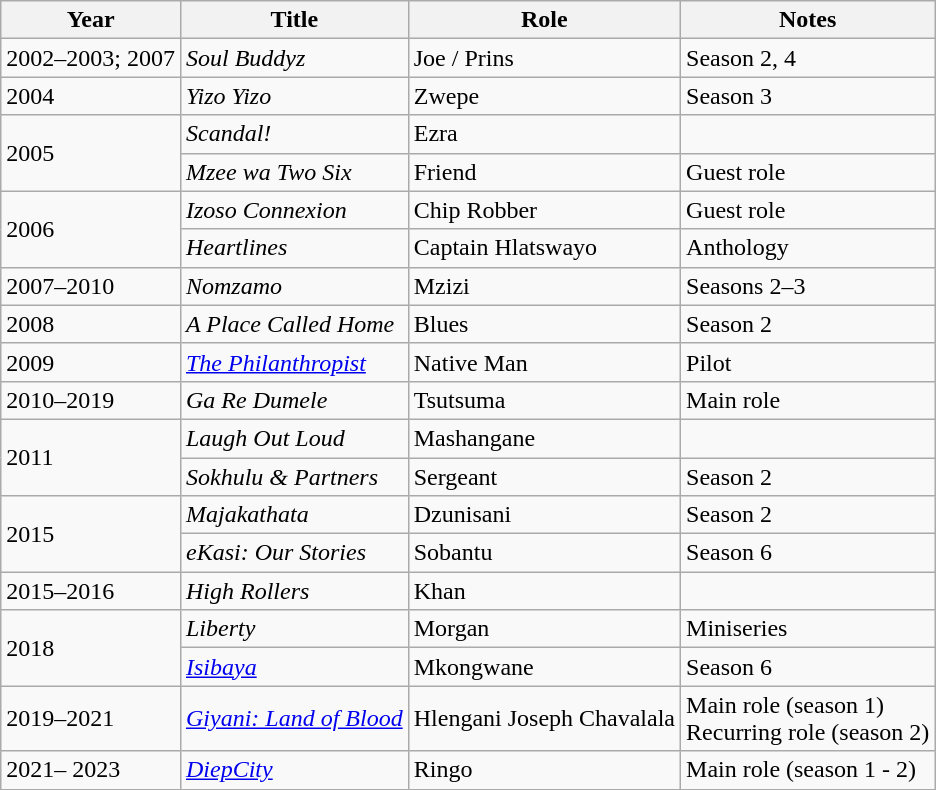<table class="wikitable unsortable">
<tr>
<th>Year</th>
<th>Title</th>
<th>Role</th>
<th>Notes</th>
</tr>
<tr>
<td>2002–2003; 2007</td>
<td><em>Soul Buddyz</em></td>
<td>Joe / Prins</td>
<td>Season 2, 4</td>
</tr>
<tr>
<td>2004</td>
<td><em>Yizo Yizo</em></td>
<td>Zwepe</td>
<td>Season 3</td>
</tr>
<tr>
<td rowspan="2">2005</td>
<td><em>Scandal!</em></td>
<td>Ezra</td>
<td></td>
</tr>
<tr>
<td><em>Mzee wa Two Six</em></td>
<td>Friend</td>
<td>Guest role</td>
</tr>
<tr>
<td rowspan="2">2006</td>
<td><em>Izoso Connexion</em></td>
<td>Chip Robber</td>
<td>Guest role</td>
</tr>
<tr>
<td><em>Heartlines</em></td>
<td>Captain Hlatswayo</td>
<td>Anthology</td>
</tr>
<tr>
<td>2007–2010</td>
<td><em>Nomzamo</em></td>
<td>Mzizi</td>
<td>Seasons 2–3</td>
</tr>
<tr>
<td>2008</td>
<td><em>A Place Called Home</em></td>
<td>Blues</td>
<td>Season 2</td>
</tr>
<tr>
<td>2009</td>
<td><em><a href='#'>The Philanthropist</a></em></td>
<td>Native Man</td>
<td>Pilot</td>
</tr>
<tr>
<td>2010–2019</td>
<td><em>Ga Re Dumele</em></td>
<td>Tsutsuma</td>
<td>Main role</td>
</tr>
<tr>
<td rowspan="2">2011</td>
<td><em>Laugh Out Loud</em></td>
<td>Mashangane</td>
<td></td>
</tr>
<tr>
<td><em>Sokhulu & Partners</em></td>
<td>Sergeant</td>
<td>Season 2</td>
</tr>
<tr>
<td rowspan="2">2015</td>
<td><em>Majakathata</em></td>
<td>Dzunisani</td>
<td>Season 2</td>
</tr>
<tr>
<td><em>eKasi: Our Stories</em></td>
<td>Sobantu</td>
<td>Season 6</td>
</tr>
<tr>
<td>2015–2016</td>
<td><em>High Rollers</em></td>
<td>Khan</td>
<td></td>
</tr>
<tr>
<td rowspan="2">2018</td>
<td><em>Liberty</em></td>
<td>Morgan</td>
<td>Miniseries</td>
</tr>
<tr>
<td><em><a href='#'>Isibaya</a></em></td>
<td>Mkongwane</td>
<td>Season 6</td>
</tr>
<tr>
<td>2019–2021</td>
<td><em><a href='#'>Giyani: Land of Blood</a></em></td>
<td>Hlengani Joseph Chavalala</td>
<td>Main role (season 1)<br>Recurring role (season 2)</td>
</tr>
<tr>
<td>2021– 2023</td>
<td><em><a href='#'>DiepCity</a></em></td>
<td>Ringo</td>
<td>Main role (season 1 - 2)</td>
</tr>
</table>
